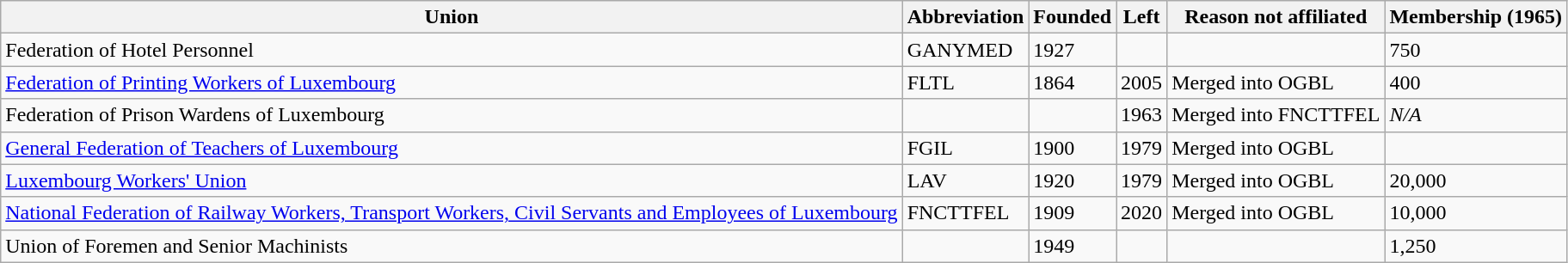<table class="wikitable sortable">
<tr>
<th>Union</th>
<th>Abbreviation</th>
<th>Founded</th>
<th>Left</th>
<th>Reason not affiliated</th>
<th>Membership (1965)</th>
</tr>
<tr>
<td>Federation of Hotel Personnel</td>
<td>GANYMED</td>
<td>1927</td>
<td></td>
<td></td>
<td>750</td>
</tr>
<tr>
<td><a href='#'>Federation of Printing Workers of Luxembourg</a></td>
<td>FLTL</td>
<td>1864</td>
<td>2005</td>
<td>Merged into OGBL</td>
<td>400</td>
</tr>
<tr>
<td>Federation of Prison Wardens of Luxembourg</td>
<td></td>
<td></td>
<td>1963</td>
<td>Merged into FNCTTFEL</td>
<td><em>N/A</em></td>
</tr>
<tr>
<td><a href='#'>General Federation of Teachers of Luxembourg</a></td>
<td>FGIL</td>
<td>1900</td>
<td>1979</td>
<td>Merged into OGBL</td>
<td></td>
</tr>
<tr>
<td><a href='#'>Luxembourg Workers' Union</a></td>
<td>LAV</td>
<td>1920</td>
<td>1979</td>
<td>Merged into OGBL</td>
<td>20,000</td>
</tr>
<tr>
<td><a href='#'>National Federation of Railway Workers, Transport Workers, Civil Servants and Employees of Luxembourg</a></td>
<td>FNCTTFEL</td>
<td>1909</td>
<td>2020</td>
<td>Merged into OGBL</td>
<td>10,000</td>
</tr>
<tr>
<td>Union of Foremen and Senior Machinists</td>
<td></td>
<td>1949</td>
<td></td>
<td></td>
<td>1,250</td>
</tr>
</table>
